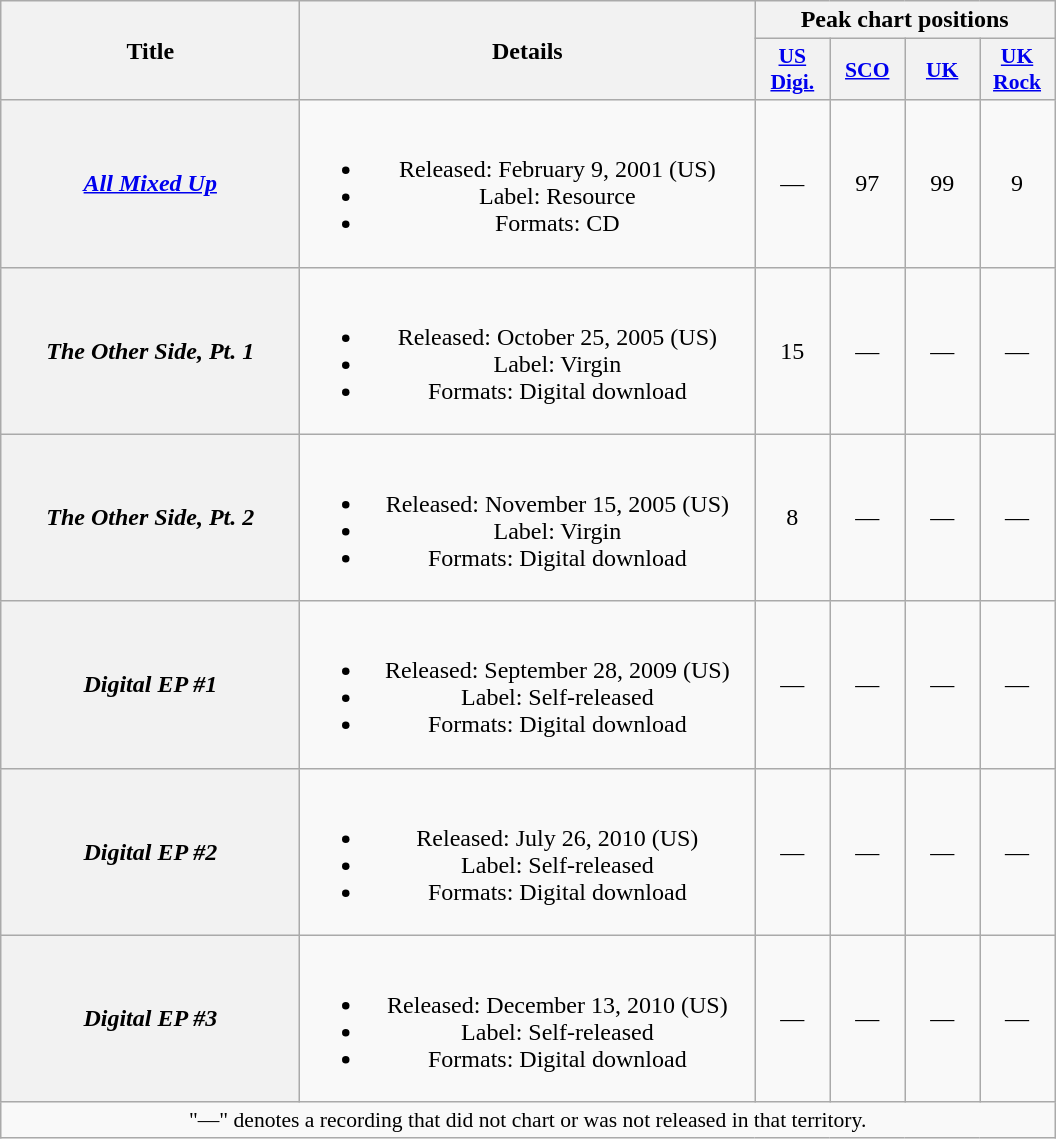<table class="wikitable plainrowheaders" style="text-align:center;">
<tr>
<th scope="col" rowspan="2" style="width:12em;">Title</th>
<th scope="col" rowspan="2" style="width:18.5em;">Details</th>
<th scope="col" colspan="4">Peak chart positions</th>
</tr>
<tr>
<th scope="col" style="width:3em;font-size:90%;"><a href='#'>US<br>Digi.</a><br></th>
<th scope="col" style="width:3em;font-size:90%;"><a href='#'>SCO</a><br></th>
<th scope="col" style="width:3em;font-size:90%;"><a href='#'>UK</a><br></th>
<th scope="col" style="width:3em;font-size:90%;"><a href='#'>UK<br>Rock</a><br></th>
</tr>
<tr>
<th scope="row"><em><a href='#'>All Mixed Up</a></em></th>
<td><br><ul><li>Released: February 9, 2001 <span>(US)</span></li><li>Label: Resource</li><li>Formats: CD</li></ul></td>
<td>—</td>
<td>97</td>
<td>99</td>
<td>9</td>
</tr>
<tr>
<th scope="row"><em>The Other Side, Pt. 1</em></th>
<td><br><ul><li>Released: October 25, 2005 <span>(US)</span></li><li>Label: Virgin</li><li>Formats: Digital download</li></ul></td>
<td>15</td>
<td>—</td>
<td>—</td>
<td>—</td>
</tr>
<tr>
<th scope="row"><em>The Other Side, Pt. 2</em></th>
<td><br><ul><li>Released: November 15, 2005 <span>(US)</span></li><li>Label: Virgin</li><li>Formats: Digital download</li></ul></td>
<td>8</td>
<td>—</td>
<td>—</td>
<td>—</td>
</tr>
<tr>
<th scope="row"><em>Digital EP #1</em></th>
<td><br><ul><li>Released: September 28, 2009 <span>(US)</span></li><li>Label: Self-released</li><li>Formats: Digital download</li></ul></td>
<td>—</td>
<td>—</td>
<td>—</td>
<td>—</td>
</tr>
<tr>
<th scope="row"><em>Digital EP #2</em></th>
<td><br><ul><li>Released: July 26, 2010 <span>(US)</span></li><li>Label: Self-released</li><li>Formats: Digital download</li></ul></td>
<td>—</td>
<td>—</td>
<td>—</td>
<td>—</td>
</tr>
<tr>
<th scope="row"><em>Digital EP #3</em></th>
<td><br><ul><li>Released: December 13, 2010 <span>(US)</span></li><li>Label: Self-released</li><li>Formats: Digital download</li></ul></td>
<td>—</td>
<td>—</td>
<td>—</td>
<td>—</td>
</tr>
<tr>
<td colspan="7" style="font-size:90%">"—" denotes a recording that did not chart or was not released in that territory.</td>
</tr>
</table>
